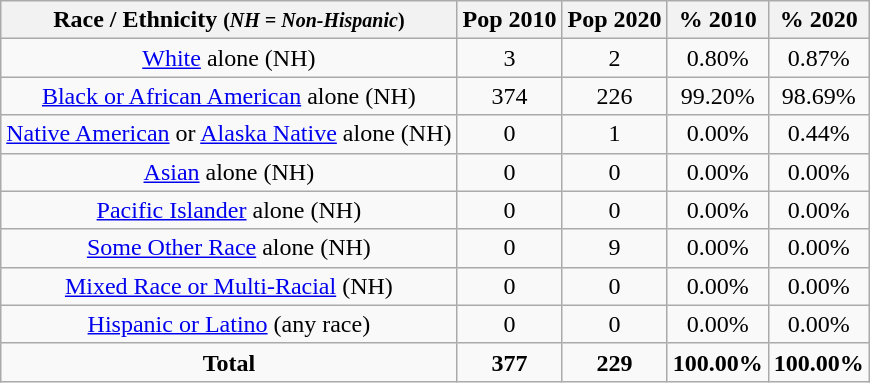<table class="wikitable" style="text-align:center;">
<tr>
<th>Race / Ethnicity <small>(<em>NH = Non-Hispanic</em>)</small></th>
<th>Pop 2010</th>
<th>Pop 2020</th>
<th>% 2010</th>
<th>% 2020</th>
</tr>
<tr>
<td><a href='#'>White</a> alone (NH)</td>
<td>3</td>
<td>2</td>
<td>0.80%</td>
<td>0.87%</td>
</tr>
<tr>
<td><a href='#'>Black or African American</a> alone (NH)</td>
<td>374</td>
<td>226</td>
<td>99.20%</td>
<td>98.69%</td>
</tr>
<tr>
<td><a href='#'>Native American</a> or <a href='#'>Alaska Native</a> alone (NH)</td>
<td>0</td>
<td>1</td>
<td>0.00%</td>
<td>0.44%</td>
</tr>
<tr>
<td><a href='#'>Asian</a> alone (NH)</td>
<td>0</td>
<td>0</td>
<td>0.00%</td>
<td>0.00%</td>
</tr>
<tr>
<td><a href='#'>Pacific Islander</a> alone (NH)</td>
<td>0</td>
<td>0</td>
<td>0.00%</td>
<td>0.00%</td>
</tr>
<tr>
<td><a href='#'>Some Other Race</a> alone (NH)</td>
<td>0</td>
<td>9</td>
<td>0.00%</td>
<td>0.00%</td>
</tr>
<tr>
<td><a href='#'>Mixed Race or Multi-Racial</a> (NH)</td>
<td>0</td>
<td>0</td>
<td>0.00%</td>
<td>0.00%</td>
</tr>
<tr>
<td><a href='#'>Hispanic or Latino</a> (any race)</td>
<td>0</td>
<td>0</td>
<td>0.00%</td>
<td>0.00%</td>
</tr>
<tr>
<td><strong>Total</strong></td>
<td><strong>377</strong></td>
<td><strong>229</strong></td>
<td><strong>100.00%</strong></td>
<td><strong>100.00%</strong></td>
</tr>
</table>
